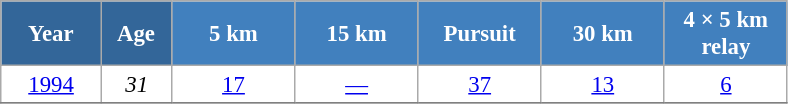<table class="wikitable" style="font-size:95%; text-align:center; border:grey solid 1px; border-collapse:collapse; background:#ffffff;">
<tr>
<th style="background-color:#369; color:white; width:60px;"> Year </th>
<th style="background-color:#369; color:white; width:40px;"> Age </th>
<th style="background-color:#4180be; color:white; width:75px;"> 5 km </th>
<th style="background-color:#4180be; color:white; width:75px;"> 15 km </th>
<th style="background-color:#4180be; color:white; width:75px;"> Pursuit </th>
<th style="background-color:#4180be; color:white; width:75px;"> 30 km </th>
<th style="background-color:#4180be; color:white; width:75px;"> 4 × 5 km <br> relay </th>
</tr>
<tr>
<td><a href='#'>1994</a></td>
<td><em>31</em></td>
<td><a href='#'>17</a></td>
<td><a href='#'>—</a></td>
<td><a href='#'>37</a></td>
<td><a href='#'>13</a></td>
<td><a href='#'>6</a></td>
</tr>
<tr>
</tr>
</table>
